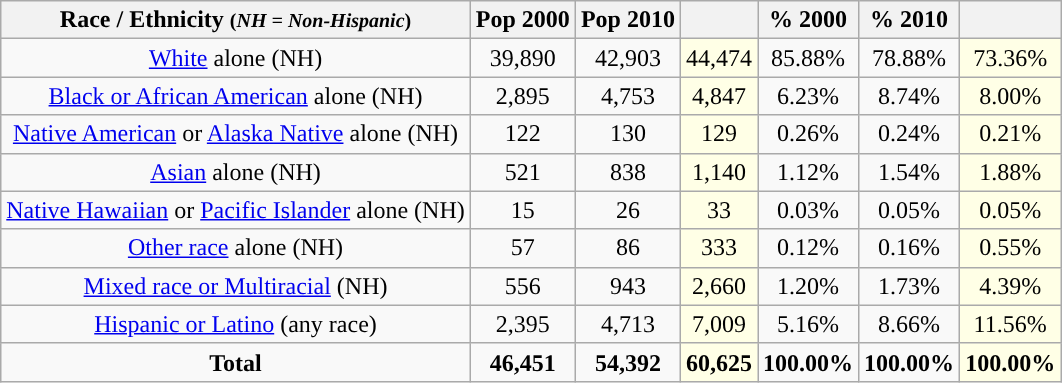<table class="wikitable" style="text-align:center;">
<tr>
<th>Race / Ethnicity <small>(<em>NH = Non-Hispanic</em>)</small></th>
<th>Pop 2000</th>
<th>Pop 2010</th>
<th></th>
<th>% 2000</th>
<th>% 2010</th>
<th></th>
</tr>
<tr>
<td><a href='#'>White</a> alone (NH)</td>
<td>39,890</td>
<td>42,903</td>
<td style='background: #ffffe6;'>44,474</td>
<td>85.88%</td>
<td>78.88%</td>
<td style='background: #ffffe6;'>73.36%</td>
</tr>
<tr>
<td><a href='#'>Black or African American</a> alone (NH)</td>
<td>2,895</td>
<td>4,753</td>
<td style='background: #ffffe6;'>4,847</td>
<td>6.23%</td>
<td>8.74%</td>
<td style='background: #ffffe6;'>8.00%</td>
</tr>
<tr>
<td><a href='#'>Native American</a> or <a href='#'>Alaska Native</a> alone (NH)</td>
<td>122</td>
<td>130</td>
<td style='background: #ffffe6;'>129</td>
<td>0.26%</td>
<td>0.24%</td>
<td style='background: #ffffe6;'>0.21%</td>
</tr>
<tr>
<td><a href='#'>Asian</a> alone (NH)</td>
<td>521</td>
<td>838</td>
<td style='background: #ffffe6;'>1,140</td>
<td>1.12%</td>
<td>1.54%</td>
<td style='background: #ffffe6;'>1.88%</td>
</tr>
<tr>
<td><a href='#'>Native Hawaiian</a> or <a href='#'>Pacific Islander</a> alone (NH)</td>
<td>15</td>
<td>26</td>
<td style='background: #ffffe6;'>33</td>
<td>0.03%</td>
<td>0.05%</td>
<td style='background: #ffffe6;'>0.05%</td>
</tr>
<tr>
<td><a href='#'>Other race</a> alone (NH)</td>
<td>57</td>
<td>86</td>
<td style='background: #ffffe6;'>333</td>
<td>0.12%</td>
<td>0.16%</td>
<td style='background: #ffffe6;'>0.55%</td>
</tr>
<tr>
<td><a href='#'>Mixed race or Multiracial</a> (NH)</td>
<td>556</td>
<td>943</td>
<td style='background: #ffffe6;'>2,660</td>
<td>1.20%</td>
<td>1.73%</td>
<td style='background: #ffffe6;'>4.39%</td>
</tr>
<tr>
<td><a href='#'>Hispanic or Latino</a> (any race)</td>
<td>2,395</td>
<td>4,713</td>
<td style='background: #ffffe6;'>7,009</td>
<td>5.16%</td>
<td>8.66%</td>
<td style='background: #ffffe6;'>11.56%</td>
</tr>
<tr>
<td><strong>Total</strong></td>
<td><strong>46,451</strong></td>
<td><strong>54,392</strong></td>
<td style='background: #ffffe6;'><strong>60,625</strong></td>
<td><strong>100.00%</strong></td>
<td><strong>100.00%</strong></td>
<td style='background: #ffffe6;'><strong>100.00%</strong></td>
</tr>
</table>
